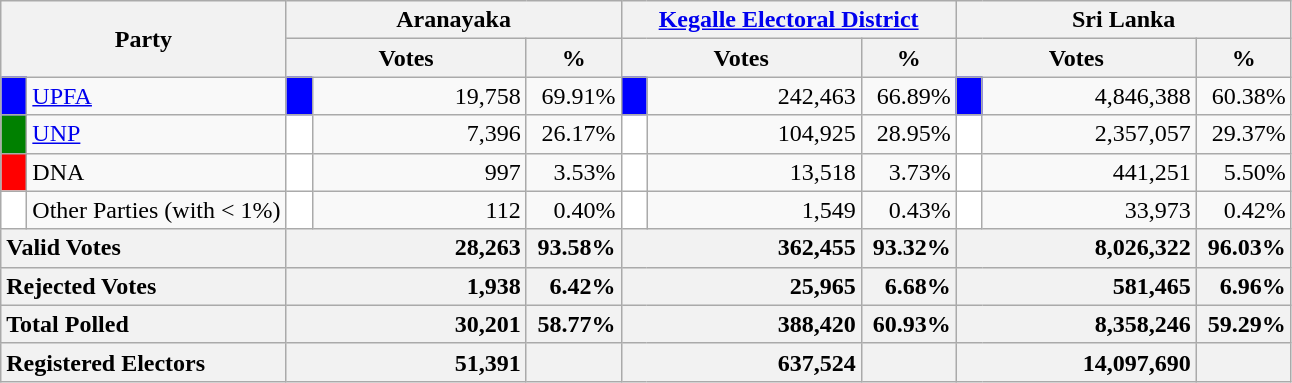<table class="wikitable">
<tr>
<th colspan="2" width="144px"rowspan="2">Party</th>
<th colspan="3" width="216px">Aranayaka</th>
<th colspan="3" width="216px"><a href='#'>Kegalle Electoral District</a></th>
<th colspan="3" width="216px">Sri Lanka</th>
</tr>
<tr>
<th colspan="2" width="144px">Votes</th>
<th>%</th>
<th colspan="2" width="144px">Votes</th>
<th>%</th>
<th colspan="2" width="144px">Votes</th>
<th>%</th>
</tr>
<tr>
<td style="background-color:blue;" width="10px"></td>
<td style="text-align:left;"><a href='#'>UPFA</a></td>
<td style="background-color:blue;" width="10px"></td>
<td style="text-align:right;">19,758</td>
<td style="text-align:right;">69.91%</td>
<td style="background-color:blue;" width="10px"></td>
<td style="text-align:right;">242,463</td>
<td style="text-align:right;">66.89%</td>
<td style="background-color:blue;" width="10px"></td>
<td style="text-align:right;">4,846,388</td>
<td style="text-align:right;">60.38%</td>
</tr>
<tr>
<td style="background-color:green;" width="10px"></td>
<td style="text-align:left;"><a href='#'>UNP</a></td>
<td style="background-color:white;" width="10px"></td>
<td style="text-align:right;">7,396</td>
<td style="text-align:right;">26.17%</td>
<td style="background-color:white;" width="10px"></td>
<td style="text-align:right;">104,925</td>
<td style="text-align:right;">28.95%</td>
<td style="background-color:white;" width="10px"></td>
<td style="text-align:right;">2,357,057</td>
<td style="text-align:right;">29.37%</td>
</tr>
<tr>
<td style="background-color:red;" width="10px"></td>
<td style="text-align:left;">DNA</td>
<td style="background-color:white;" width="10px"></td>
<td style="text-align:right;">997</td>
<td style="text-align:right;">3.53%</td>
<td style="background-color:white;" width="10px"></td>
<td style="text-align:right;">13,518</td>
<td style="text-align:right;">3.73%</td>
<td style="background-color:white;" width="10px"></td>
<td style="text-align:right;">441,251</td>
<td style="text-align:right;">5.50%</td>
</tr>
<tr>
<td style="background-color:white;" width="10px"></td>
<td style="text-align:left;">Other Parties (with < 1%)</td>
<td style="background-color:white;" width="10px"></td>
<td style="text-align:right;">112</td>
<td style="text-align:right;">0.40%</td>
<td style="background-color:white;" width="10px"></td>
<td style="text-align:right;">1,549</td>
<td style="text-align:right;">0.43%</td>
<td style="background-color:white;" width="10px"></td>
<td style="text-align:right;">33,973</td>
<td style="text-align:right;">0.42%</td>
</tr>
<tr>
<th colspan="2" width="144px"style="text-align:left;">Valid Votes</th>
<th style="text-align:right;"colspan="2" width="144px">28,263</th>
<th style="text-align:right;">93.58%</th>
<th style="text-align:right;"colspan="2" width="144px">362,455</th>
<th style="text-align:right;">93.32%</th>
<th style="text-align:right;"colspan="2" width="144px">8,026,322</th>
<th style="text-align:right;">96.03%</th>
</tr>
<tr>
<th colspan="2" width="144px"style="text-align:left;">Rejected Votes</th>
<th style="text-align:right;"colspan="2" width="144px">1,938</th>
<th style="text-align:right;">6.42%</th>
<th style="text-align:right;"colspan="2" width="144px">25,965</th>
<th style="text-align:right;">6.68%</th>
<th style="text-align:right;"colspan="2" width="144px">581,465</th>
<th style="text-align:right;">6.96%</th>
</tr>
<tr>
<th colspan="2" width="144px"style="text-align:left;">Total Polled</th>
<th style="text-align:right;"colspan="2" width="144px">30,201</th>
<th style="text-align:right;">58.77%</th>
<th style="text-align:right;"colspan="2" width="144px">388,420</th>
<th style="text-align:right;">60.93%</th>
<th style="text-align:right;"colspan="2" width="144px">8,358,246</th>
<th style="text-align:right;">59.29%</th>
</tr>
<tr>
<th colspan="2" width="144px"style="text-align:left;">Registered Electors</th>
<th style="text-align:right;"colspan="2" width="144px">51,391</th>
<th></th>
<th style="text-align:right;"colspan="2" width="144px">637,524</th>
<th></th>
<th style="text-align:right;"colspan="2" width="144px">14,097,690</th>
<th></th>
</tr>
</table>
